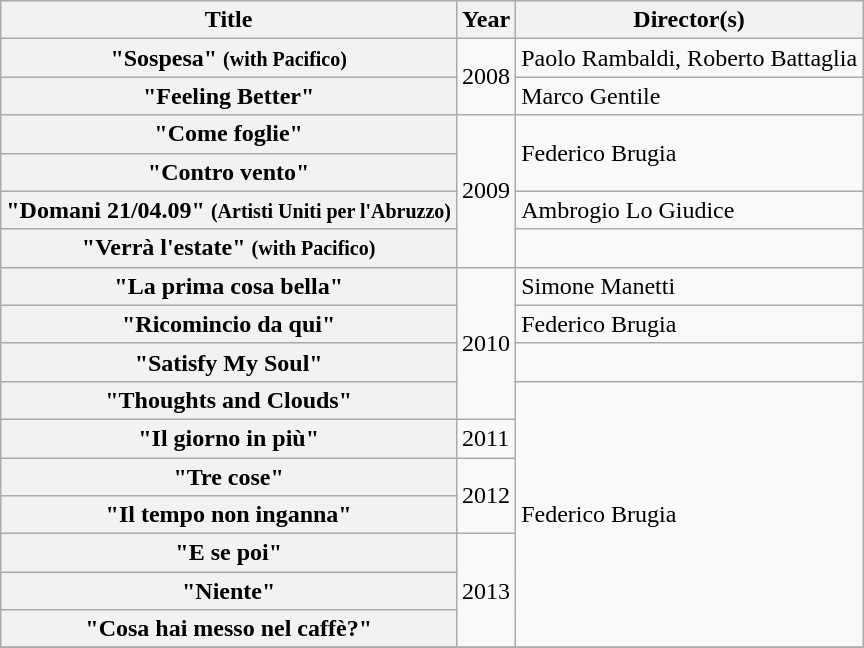<table class="wikitable plainrowheaders" style="text-align:left;" style="text-align:center;">
<tr>
<th scope="col">Title</th>
<th scope="col">Year</th>
<th scope="col">Director(s)</th>
</tr>
<tr>
<th scope="row">"Sospesa" <small>(with Pacifico)</small></th>
<td rowspan="2">2008</td>
<td>Paolo Rambaldi, Roberto Battaglia</td>
</tr>
<tr>
<th scope="row">"Feeling Better"</th>
<td>Marco Gentile</td>
</tr>
<tr>
<th scope="row">"Come foglie"</th>
<td rowspan="4">2009</td>
<td rowspan="2">Federico Brugia</td>
</tr>
<tr>
<th scope="row">"Contro vento"</th>
</tr>
<tr>
<th scope="row">"Domani 21/04.09" <small>(Artisti Uniti per l'Abruzzo)</small></th>
<td>Ambrogio Lo Giudice</td>
</tr>
<tr>
<th scope="row">"Verrà l'estate" <small>(with Pacifico)</small></th>
<td></td>
</tr>
<tr>
<th scope="row">"La prima cosa bella"</th>
<td rowspan="4">2010</td>
<td>Simone Manetti</td>
</tr>
<tr>
<th scope="row">"Ricomincio da qui"</th>
<td>Federico Brugia</td>
</tr>
<tr>
<th scope="row">"Satisfy My Soul"</th>
<td></td>
</tr>
<tr>
<th scope="row">"Thoughts and Clouds"</th>
<td rowspan="7">Federico Brugia</td>
</tr>
<tr>
<th scope="row">"Il giorno in più"</th>
<td>2011</td>
</tr>
<tr>
<th scope="row">"Tre cose"</th>
<td rowspan="2">2012</td>
</tr>
<tr>
<th scope="row">"Il tempo non inganna"</th>
</tr>
<tr>
<th scope="row">"E se poi"</th>
<td rowspan="3">2013</td>
</tr>
<tr>
<th scope="row">"Niente"</th>
</tr>
<tr>
<th scope="row">"Cosa hai messo nel caffè?"</th>
</tr>
<tr>
</tr>
</table>
